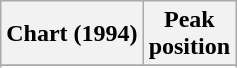<table class="wikitable sortable">
<tr>
<th align="left">Chart (1994)</th>
<th align="center">Peak<br>position</th>
</tr>
<tr>
</tr>
<tr>
</tr>
</table>
